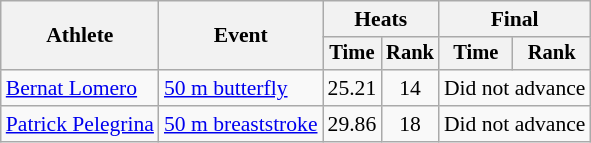<table class="wikitable" style="font-size:90%">
<tr>
<th rowspan="2">Athlete</th>
<th rowspan="2">Event</th>
<th colspan="2">Heats</th>
<th colspan="2">Final</th>
</tr>
<tr style="font-size:95%">
<th>Time</th>
<th>Rank</th>
<th>Time</th>
<th>Rank</th>
</tr>
<tr align="center">
<td align="left"><a href='#'>Bernat Lomero</a></td>
<td align="left"><a href='#'>50 m butterfly</a></td>
<td>25.21</td>
<td>14</td>
<td colspan="2">Did not advance</td>
</tr>
<tr align="center">
<td align="left"><a href='#'>Patrick Pelegrina</a></td>
<td align="left"><a href='#'>50 m breaststroke</a></td>
<td>29.86</td>
<td>18</td>
<td colspan="2">Did not advance</td>
</tr>
</table>
